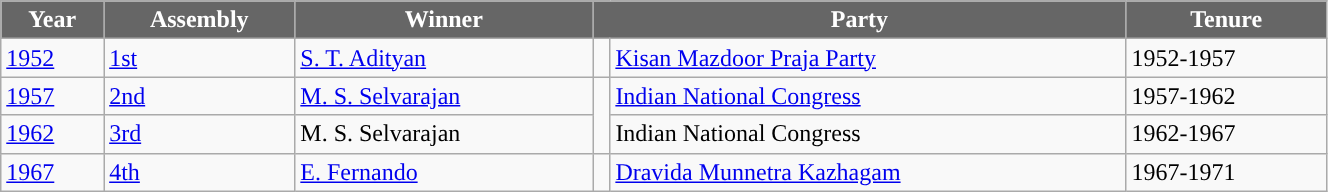<table class="wikitable" width="70%">
<tr>
<th style="background-color:#666666; color:white">Year</th>
<th style="background-color:#666666; color:white">Assembly</th>
<th style="background-color:#666666; color:white">Winner</th>
<th style="background-color:#666666; color:white" colspan="2">Party</th>
<th style="background-color:#666666; color:white">Tenure</th>
</tr>
<tr>
<td><a href='#'>1952</a></td>
<td><a href='#'>1st</a></td>
<td><a href='#'>S. T. Adityan</a></td>
<td width=4px style="background-color: "></td>
<td><a href='#'>Kisan Mazdoor Praja Party</a></td>
<td>1952-1957</td>
</tr>
<tr>
<td><a href='#'>1957</a></td>
<td><a href='#'>2nd</a></td>
<td><a href='#'>M. S. Selvarajan</a></td>
<td rowspan="2" width=4px style="background-color: "></td>
<td><a href='#'>Indian National Congress</a></td>
<td>1957-1962</td>
</tr>
<tr>
<td><a href='#'>1962</a></td>
<td><a href='#'>3rd</a></td>
<td>M. S. Selvarajan</td>
<td>Indian National Congress</td>
<td>1962-1967</td>
</tr>
<tr>
<td><a href='#'>1967</a></td>
<td><a href='#'>4th</a></td>
<td><a href='#'>E. Fernando</a></td>
<td rowspan="2" width=4px style="background-color: "></td>
<td><a href='#'>Dravida Munnetra Kazhagam</a></td>
<td>1967-1971</td>
</tr>
</table>
